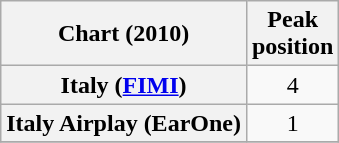<table class="wikitable sortable plainrowheaders" style="text-align:center">
<tr>
<th>Chart (2010)</th>
<th>Peak<br>position</th>
</tr>
<tr>
<th scope="row">Italy (<a href='#'>FIMI</a>)</th>
<td>4</td>
</tr>
<tr>
<th scope="row">Italy Airplay (EarOne)</th>
<td>1</td>
</tr>
<tr>
</tr>
</table>
